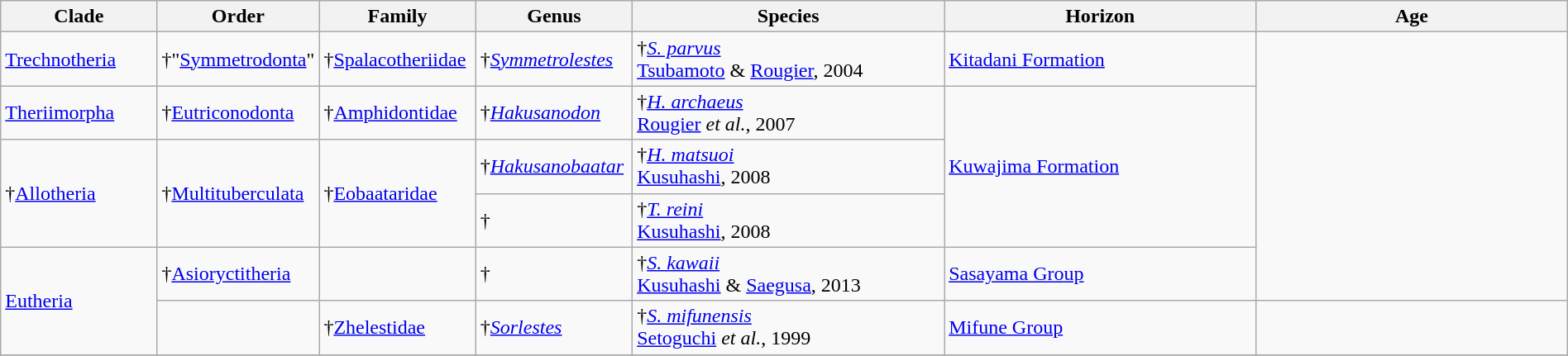<table class="wikitable sortable"  style="width:100%;">
<tr>
<th width="10%">Clade</th>
<th width="10%">Order</th>
<th width="10%">Family</th>
<th width="10%">Genus</th>
<th width="20%">Species</th>
<th width="20%">Horizon</th>
<th width="20%">Age</th>
</tr>
<tr>
<td><a href='#'>Trechnotheria</a></td>
<td>†"<a href='#'>Symmetrodonta</a>"</td>
<td>†<a href='#'>Spalacotheriidae</a></td>
<td>†<em><a href='#'>Symmetrolestes</a></em></td>
<td>†<em><a href='#'>S. parvus</a></em><br><a href='#'>Tsubamoto</a> & <a href='#'>Rougier</a>, 2004</td>
<td><a href='#'>Kitadani Formation</a></td>
<td rowspan=5></td>
</tr>
<tr>
<td><a href='#'>Theriimorpha</a></td>
<td>†<a href='#'>Eutriconodonta</a></td>
<td>†<a href='#'>Amphidontidae</a></td>
<td>†<em><a href='#'>Hakusanodon</a></em></td>
<td>†<em><a href='#'>H. archaeus</a></em><br><a href='#'>Rougier</a> <em>et al.</em>, 2007</td>
<td rowspan=3><a href='#'>Kuwajima Formation</a></td>
</tr>
<tr>
<td rowspan=2>†<a href='#'>Allotheria</a></td>
<td rowspan=2>†<a href='#'>Multituberculata</a></td>
<td rowspan=2>†<a href='#'>Eobaataridae</a></td>
<td>†<em><a href='#'>Hakusanobaatar</a></em></td>
<td>†<em><a href='#'>H. matsuoi</a></em><br><a href='#'>Kusuhashi</a>, 2008</td>
</tr>
<tr>
<td>†<em></em></td>
<td>†<em><a href='#'>T. reini</a></em><br><a href='#'>Kusuhashi</a>, 2008</td>
</tr>
<tr>
<td rowspan=2><a href='#'>Eutheria</a></td>
<td>†<a href='#'>Asioryctitheria</a></td>
<td></td>
<td>†<em></em></td>
<td>†<em><a href='#'>S. kawaii</a></em><br><a href='#'>Kusuhashi</a> & <a href='#'>Saegusa</a>, 2013</td>
<td><a href='#'>Sasayama Group</a></td>
</tr>
<tr>
<td></td>
<td>†<a href='#'>Zhelestidae</a></td>
<td>†<em><a href='#'>Sorlestes</a></em></td>
<td>†<em><a href='#'>S. mifunensis</a></em><br><a href='#'>Setoguchi</a> <em>et al.</em>, 1999</td>
<td><a href='#'>Mifune Group</a></td>
<td></td>
</tr>
<tr>
</tr>
</table>
